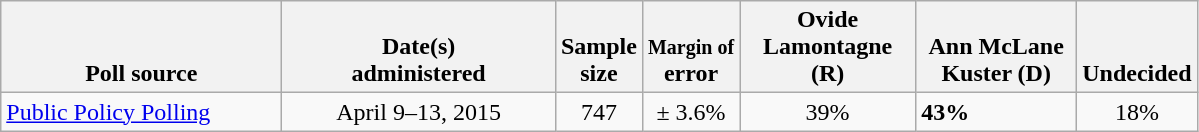<table class="wikitable">
<tr valign= bottom>
<th style="width:180px;">Poll source</th>
<th style="width:175px;">Date(s)<br>administered</th>
<th class=small>Sample<br>size</th>
<th><small>Margin of</small><br>error</th>
<th style="width:110px;">Ovide<br>Lamontagne (R)</th>
<th style="width:100px;">Ann McLane<br>Kuster (D)</th>
<th>Undecided</th>
</tr>
<tr>
<td><a href='#'>Public Policy Polling</a></td>
<td align=center>April 9–13, 2015</td>
<td align=center>747</td>
<td align=center>± 3.6%</td>
<td align=center>39%</td>
<td><strong>43%</strong></td>
<td align=center>18%</td>
</tr>
</table>
